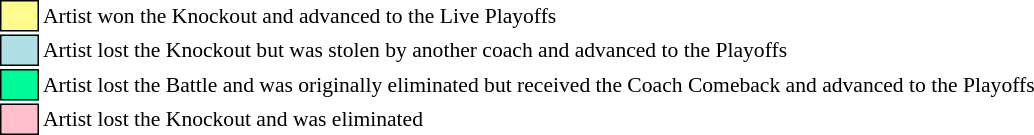<table class="toccolours" style="font-size: 90%; white-space: nowrap;">
<tr>
<td style="background:#fdfc8f; border:1px solid black;">      </td>
<td>Artist won the Knockout and advanced to the Live Playoffs</td>
</tr>
<tr>
<td style="background:#b0e0e6; border:1px solid black;">      </td>
<td>Artist lost the Knockout but was stolen by another coach and advanced to the Playoffs</td>
</tr>
<tr>
<td style="background:#00fa9a; border:1px solid black;">     </td>
<td>Artist lost the Battle and was originally eliminated but received the Coach Comeback and advanced to the Playoffs</td>
</tr>
<tr>
<td style="background:pink; border:1px solid black;">      </td>
<td>Artist lost the Knockout and was eliminated</td>
</tr>
<tr>
</tr>
</table>
